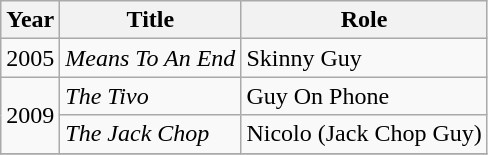<table class="wikitable">
<tr>
<th>Year</th>
<th>Title</th>
<th>Role</th>
</tr>
<tr>
<td>2005</td>
<td><em>Means To An End</em></td>
<td>Skinny Guy</td>
</tr>
<tr>
<td rowspan="2">2009</td>
<td><em>The Tivo</em></td>
<td>Guy On Phone</td>
</tr>
<tr>
<td><em>The Jack Chop</em></td>
<td>Nicolo (Jack Chop Guy)</td>
</tr>
<tr>
</tr>
</table>
